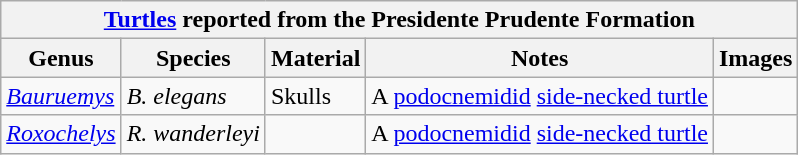<table class="wikitable" align="center">
<tr>
<th colspan="7" style="text-align:center;"><strong><a href='#'>Turtles</a> reported from the Presidente Prudente Formation</strong></th>
</tr>
<tr>
<th>Genus</th>
<th>Species</th>
<th>Material</th>
<th>Notes</th>
<th>Images</th>
</tr>
<tr>
<td><em><a href='#'>Bauruemys</a></em></td>
<td><em>B. elegans</em></td>
<td>Skulls</td>
<td>A <a href='#'>podocnemidid</a> <a href='#'>side-necked turtle</a></td>
<td></td>
</tr>
<tr>
<td><em><a href='#'>Roxochelys</a></em></td>
<td><em>R. wanderleyi</em></td>
<td></td>
<td>A <a href='#'>podocnemidid</a> <a href='#'>side-necked turtle</a></td>
<td></td>
</tr>
</table>
